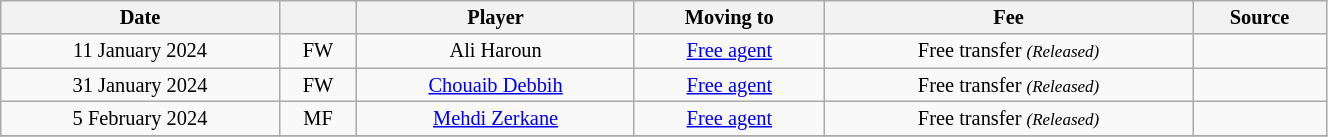<table class="wikitable sortable" style="width:70%; text-align:center; font-size:85%; text-align:centre;">
<tr>
<th>Date</th>
<th></th>
<th>Player</th>
<th>Moving to</th>
<th>Fee</th>
<th>Source</th>
</tr>
<tr>
<td>11 January 2024</td>
<td>FW</td>
<td> Ali Haroun</td>
<td><a href='#'>Free agent</a></td>
<td>Free transfer <small><em>(Released)</em></small></td>
<td></td>
</tr>
<tr>
<td>31 January 2024</td>
<td>FW</td>
<td> <a href='#'>Chouaib Debbih</a></td>
<td><a href='#'>Free agent</a></td>
<td>Free transfer <small><em>(Released)</em></small></td>
<td></td>
</tr>
<tr>
<td>5 February 2024</td>
<td>MF</td>
<td> <a href='#'>Mehdi Zerkane</a></td>
<td><a href='#'>Free agent</a></td>
<td>Free transfer <small><em>(Released)</em></small></td>
<td></td>
</tr>
<tr>
</tr>
</table>
